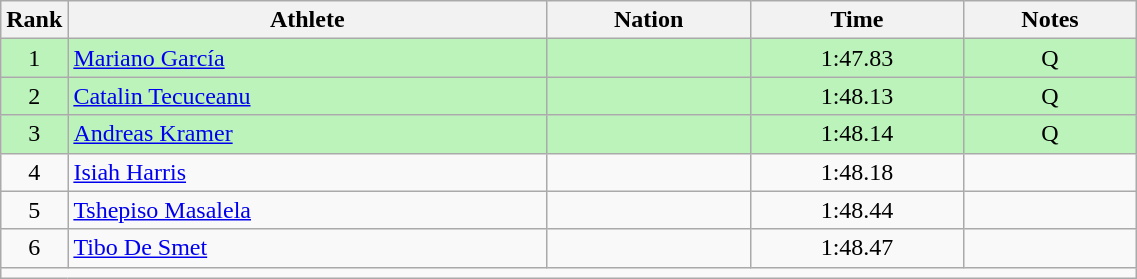<table class="wikitable sortable" style="text-align:center;width: 60%;">
<tr>
<th scope="col" style="width: 10px;">Rank</th>
<th scope="col">Athlete</th>
<th scope="col">Nation</th>
<th scope="col">Time</th>
<th scope="col">Notes</th>
</tr>
<tr bgcolor=bbf3bb>
<td>1</td>
<td align=left><a href='#'>Mariano García</a></td>
<td align=left></td>
<td>1:47.83</td>
<td>Q</td>
</tr>
<tr bgcolor=bbf3bb>
<td>2</td>
<td align=left><a href='#'>Catalin Tecuceanu</a></td>
<td align=left></td>
<td>1:48.13</td>
<td>Q</td>
</tr>
<tr bgcolor=bbf3bb>
<td>3</td>
<td align=left><a href='#'>Andreas Kramer</a></td>
<td align=left></td>
<td>1:48.14</td>
<td>Q</td>
</tr>
<tr>
<td>4</td>
<td align=left><a href='#'>Isiah Harris</a></td>
<td align=left></td>
<td>1:48.18</td>
<td></td>
</tr>
<tr>
<td>5</td>
<td align=left><a href='#'>Tshepiso Masalela</a></td>
<td align=left></td>
<td>1:48.44</td>
<td></td>
</tr>
<tr>
<td>6</td>
<td align=left><a href='#'>Tibo De Smet</a></td>
<td align=left></td>
<td>1:48.47</td>
<td></td>
</tr>
<tr class="sortbottom">
<td colspan="5"></td>
</tr>
</table>
